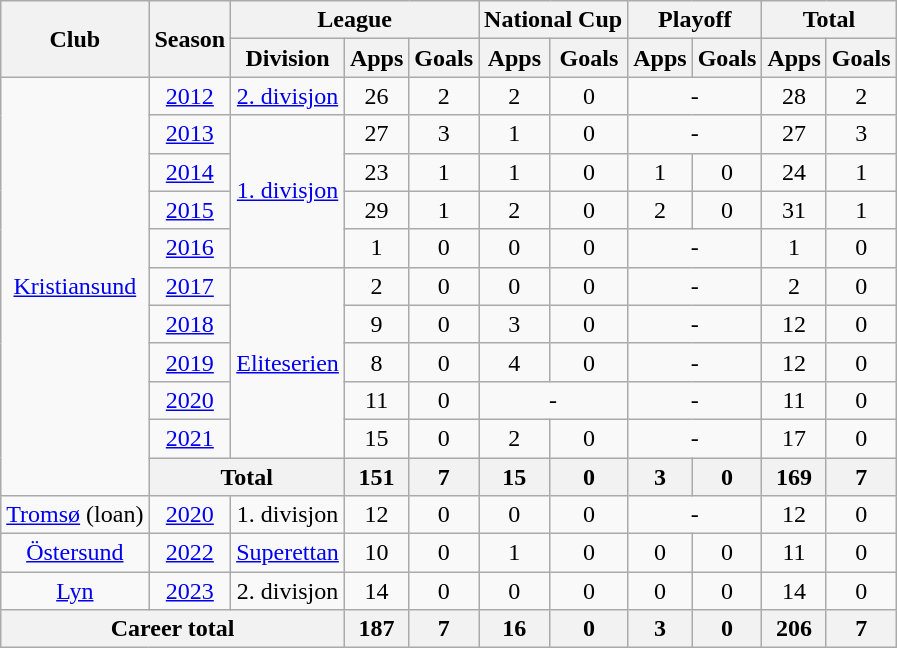<table class="wikitable" style="text-align: center;">
<tr>
<th rowspan="2">Club</th>
<th rowspan="2">Season</th>
<th colspan="3">League</th>
<th colspan="2">National Cup</th>
<th colspan="2">Playoff</th>
<th colspan="2">Total</th>
</tr>
<tr>
<th>Division</th>
<th>Apps</th>
<th>Goals</th>
<th>Apps</th>
<th>Goals</th>
<th>Apps</th>
<th>Goals</th>
<th>Apps</th>
<th>Goals</th>
</tr>
<tr>
<td rowspan="11"><a href='#'>Kristiansund</a></td>
<td><a href='#'>2012</a></td>
<td><a href='#'>2. divisjon</a></td>
<td>26</td>
<td>2</td>
<td>2</td>
<td>0</td>
<td colspan="2">-</td>
<td>28</td>
<td>2</td>
</tr>
<tr>
<td><a href='#'>2013</a></td>
<td rowspan="4"><a href='#'>1. divisjon</a></td>
<td>27</td>
<td>3</td>
<td>1</td>
<td>0</td>
<td colspan="2">-</td>
<td>27</td>
<td>3</td>
</tr>
<tr>
<td><a href='#'>2014</a></td>
<td>23</td>
<td>1</td>
<td>1</td>
<td>0</td>
<td>1</td>
<td>0</td>
<td>24</td>
<td>1</td>
</tr>
<tr>
<td><a href='#'>2015</a></td>
<td>29</td>
<td>1</td>
<td>2</td>
<td>0</td>
<td>2</td>
<td>0</td>
<td>31</td>
<td>1</td>
</tr>
<tr>
<td><a href='#'>2016</a></td>
<td>1</td>
<td>0</td>
<td>0</td>
<td>0</td>
<td colspan="2">-</td>
<td>1</td>
<td>0</td>
</tr>
<tr>
<td><a href='#'>2017</a></td>
<td rowspan="5"><a href='#'>Eliteserien</a></td>
<td>2</td>
<td>0</td>
<td>0</td>
<td>0</td>
<td colspan="2">-</td>
<td>2</td>
<td>0</td>
</tr>
<tr>
<td><a href='#'>2018</a></td>
<td>9</td>
<td>0</td>
<td>3</td>
<td>0</td>
<td colspan="2">-</td>
<td>12</td>
<td>0</td>
</tr>
<tr>
<td><a href='#'>2019</a></td>
<td>8</td>
<td>0</td>
<td>4</td>
<td>0</td>
<td colspan="2">-</td>
<td>12</td>
<td>0</td>
</tr>
<tr>
<td><a href='#'>2020</a></td>
<td>11</td>
<td>0</td>
<td colspan="2">-</td>
<td colspan="2">-</td>
<td>11</td>
<td>0</td>
</tr>
<tr>
<td><a href='#'>2021</a></td>
<td>15</td>
<td>0</td>
<td>2</td>
<td>0</td>
<td colspan="2">-</td>
<td>17</td>
<td>0</td>
</tr>
<tr>
<th colspan="2">Total</th>
<th>151</th>
<th>7</th>
<th>15</th>
<th>0</th>
<th>3</th>
<th>0</th>
<th>169</th>
<th>7</th>
</tr>
<tr>
<td><a href='#'>Tromsø</a> (loan)</td>
<td><a href='#'>2020</a></td>
<td>1. divisjon</td>
<td>12</td>
<td>0</td>
<td>0</td>
<td>0</td>
<td colspan="2">-</td>
<td>12</td>
<td>0</td>
</tr>
<tr>
<td><a href='#'>Östersund</a></td>
<td><a href='#'>2022</a></td>
<td><a href='#'>Superettan</a></td>
<td>10</td>
<td>0</td>
<td>1</td>
<td>0</td>
<td>0</td>
<td>0</td>
<td>11</td>
<td>0</td>
</tr>
<tr>
<td><a href='#'>Lyn</a></td>
<td><a href='#'>2023</a></td>
<td>2. divisjon</td>
<td>14</td>
<td>0</td>
<td>0</td>
<td>0</td>
<td>0</td>
<td>0</td>
<td>14</td>
<td>0</td>
</tr>
<tr>
<th colspan="3">Career total</th>
<th>187</th>
<th>7</th>
<th>16</th>
<th>0</th>
<th>3</th>
<th>0</th>
<th>206</th>
<th>7</th>
</tr>
</table>
